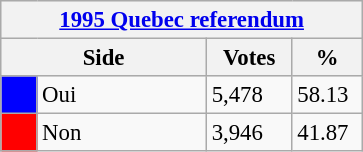<table class="wikitable" style="font-size: 95%; clear:both">
<tr style="background-color:#E9E9E9">
<th colspan=4><a href='#'>1995 Quebec referendum</a></th>
</tr>
<tr style="background-color:#E9E9E9">
<th colspan=2 style="width: 130px">Side</th>
<th style="width: 50px">Votes</th>
<th style="width: 40px">%</th>
</tr>
<tr>
<td bgcolor="blue"></td>
<td>Oui</td>
<td>5,478</td>
<td>58.13</td>
</tr>
<tr>
<td bgcolor="red"></td>
<td>Non</td>
<td>3,946</td>
<td>41.87</td>
</tr>
</table>
